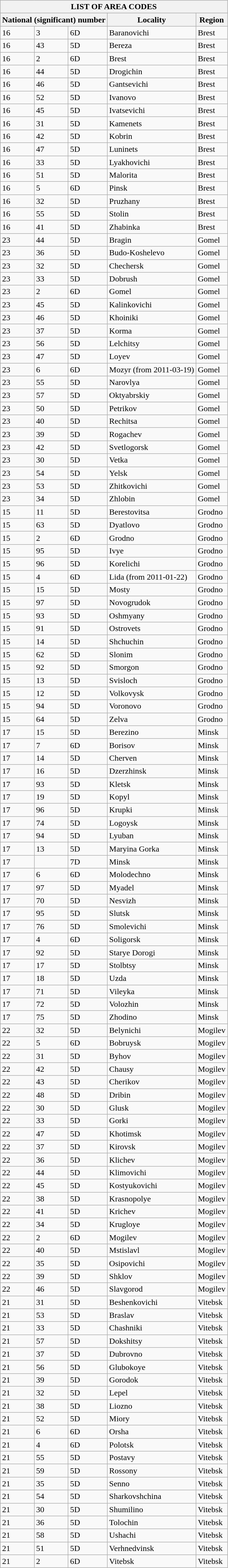<table class="wikitable" border=1>
<tr>
<th colspan="5">LIST OF AREA CODES</th>
</tr>
<tr>
<th colspan="3">National (significant) number</th>
<th>Locality</th>
<th>Region</th>
</tr>
<tr>
<td>16</td>
<td>3</td>
<td>6D</td>
<td>Baranovichi</td>
<td>Brest</td>
</tr>
<tr>
<td>16</td>
<td>43</td>
<td>5D</td>
<td>Bereza</td>
<td>Brest</td>
</tr>
<tr>
<td>16</td>
<td>2</td>
<td>6D</td>
<td>Brest</td>
<td>Brest</td>
</tr>
<tr>
<td>16</td>
<td>44</td>
<td>5D</td>
<td>Drogichin</td>
<td>Brest</td>
</tr>
<tr>
<td>16</td>
<td>46</td>
<td>5D</td>
<td>Gantsevichi</td>
<td>Brest</td>
</tr>
<tr>
<td>16</td>
<td>52</td>
<td>5D</td>
<td>Ivanovo</td>
<td>Brest</td>
</tr>
<tr>
<td>16</td>
<td>45</td>
<td>5D</td>
<td>Ivatsevichi</td>
<td>Brest</td>
</tr>
<tr>
<td>16</td>
<td>31</td>
<td>5D</td>
<td>Kamenets</td>
<td>Brest</td>
</tr>
<tr>
<td>16</td>
<td>42</td>
<td>5D</td>
<td>Kobrin</td>
<td>Brest</td>
</tr>
<tr>
<td>16</td>
<td>47</td>
<td>5D</td>
<td>Luninets</td>
<td>Brest</td>
</tr>
<tr>
<td>16</td>
<td>33</td>
<td>5D</td>
<td>Lyakhovichi</td>
<td>Brest</td>
</tr>
<tr>
<td>16</td>
<td>51</td>
<td>5D</td>
<td>Malorita</td>
<td>Brest</td>
</tr>
<tr>
<td>16</td>
<td>5</td>
<td>6D</td>
<td>Pinsk</td>
<td>Brest</td>
</tr>
<tr>
<td>16</td>
<td>32</td>
<td>5D</td>
<td>Pruzhany</td>
<td>Brest</td>
</tr>
<tr>
<td>16</td>
<td>55</td>
<td>5D</td>
<td>Stolin</td>
<td>Brest</td>
</tr>
<tr>
<td>16</td>
<td>41</td>
<td>5D</td>
<td>Zhabinka</td>
<td>Brest</td>
</tr>
<tr>
<td>23</td>
<td>44</td>
<td>5D</td>
<td>Bragin</td>
<td>Gomel</td>
</tr>
<tr>
<td>23</td>
<td>36</td>
<td>5D</td>
<td>Budo-Koshelevo</td>
<td>Gomel</td>
</tr>
<tr>
<td>23</td>
<td>32</td>
<td>5D</td>
<td>Chechersk</td>
<td>Gomel</td>
</tr>
<tr>
<td>23</td>
<td>33</td>
<td>5D</td>
<td>Dobrush</td>
<td>Gomel</td>
</tr>
<tr>
<td>23</td>
<td>2</td>
<td>6D</td>
<td>Gomel</td>
<td>Gomel</td>
</tr>
<tr>
<td>23</td>
<td>45</td>
<td>5D</td>
<td>Kalinkovichi</td>
<td>Gomel</td>
</tr>
<tr>
<td>23</td>
<td>46</td>
<td>5D</td>
<td>Khoiniki</td>
<td>Gomel</td>
</tr>
<tr>
<td>23</td>
<td>37</td>
<td>5D</td>
<td>Korma</td>
<td>Gomel</td>
</tr>
<tr>
<td>23</td>
<td>56</td>
<td>5D</td>
<td>Lelchitsy</td>
<td>Gomel</td>
</tr>
<tr>
<td>23</td>
<td>47</td>
<td>5D</td>
<td>Loyev</td>
<td>Gomel</td>
</tr>
<tr>
<td>23</td>
<td>6</td>
<td>6D</td>
<td>Mozyr (from 2011-03-19)</td>
<td>Gomel</td>
</tr>
<tr>
<td>23</td>
<td>55</td>
<td>5D</td>
<td>Narovlya</td>
<td>Gomel</td>
</tr>
<tr>
<td>23</td>
<td>57</td>
<td>5D</td>
<td>Oktyabrskiy</td>
<td>Gomel</td>
</tr>
<tr>
<td>23</td>
<td>50</td>
<td>5D</td>
<td>Petrikov</td>
<td>Gomel</td>
</tr>
<tr>
<td>23</td>
<td>40</td>
<td>5D</td>
<td>Rechitsa</td>
<td>Gomel</td>
</tr>
<tr>
<td>23</td>
<td>39</td>
<td>5D</td>
<td>Rogachev</td>
<td>Gomel</td>
</tr>
<tr>
<td>23</td>
<td>42</td>
<td>5D</td>
<td>Svetlogorsk</td>
<td>Gomel</td>
</tr>
<tr>
<td>23</td>
<td>30</td>
<td>5D</td>
<td>Vetka</td>
<td>Gomel</td>
</tr>
<tr>
<td>23</td>
<td>54</td>
<td>5D</td>
<td>Yelsk</td>
<td>Gomel</td>
</tr>
<tr>
<td>23</td>
<td>53</td>
<td>5D</td>
<td>Zhitkovichi</td>
<td>Gomel</td>
</tr>
<tr>
<td>23</td>
<td>34</td>
<td>5D</td>
<td>Zhlobin</td>
<td>Gomel</td>
</tr>
<tr>
<td>15</td>
<td>11</td>
<td>5D</td>
<td>Berestovitsa</td>
<td>Grodno</td>
</tr>
<tr>
<td>15</td>
<td>63</td>
<td>5D</td>
<td>Dyatlovo</td>
<td>Grodno</td>
</tr>
<tr>
<td>15</td>
<td>2</td>
<td>6D</td>
<td>Grodno</td>
<td>Grodno</td>
</tr>
<tr>
<td>15</td>
<td>95</td>
<td>5D</td>
<td>Ivye</td>
<td>Grodno</td>
</tr>
<tr>
<td>15</td>
<td>96</td>
<td>5D</td>
<td>Korelichi</td>
<td>Grodno</td>
</tr>
<tr>
<td>15</td>
<td>4</td>
<td>6D</td>
<td>Lida (from 2011-01-22)</td>
<td>Grodno</td>
</tr>
<tr>
<td>15</td>
<td>15</td>
<td>5D</td>
<td>Mosty</td>
<td>Grodno</td>
</tr>
<tr>
<td>15</td>
<td>97</td>
<td>5D</td>
<td>Novogrudok</td>
<td>Grodno</td>
</tr>
<tr>
<td>15</td>
<td>93</td>
<td>5D</td>
<td>Oshmyany</td>
<td>Grodno</td>
</tr>
<tr>
<td>15</td>
<td>91</td>
<td>5D</td>
<td>Ostrovets</td>
<td>Grodno</td>
</tr>
<tr>
<td>15</td>
<td>14</td>
<td>5D</td>
<td>Shchuchin</td>
<td>Grodno</td>
</tr>
<tr>
<td>15</td>
<td>62</td>
<td>5D</td>
<td>Slonim</td>
<td>Grodno</td>
</tr>
<tr>
<td>15</td>
<td>92</td>
<td>5D</td>
<td>Smorgon</td>
<td>Grodno</td>
</tr>
<tr>
<td>15</td>
<td>13</td>
<td>5D</td>
<td>Svisloch</td>
<td>Grodno</td>
</tr>
<tr>
<td>15</td>
<td>12</td>
<td>5D</td>
<td>Volkovysk</td>
<td>Grodno</td>
</tr>
<tr>
<td>15</td>
<td>94</td>
<td>5D</td>
<td>Voronovo</td>
<td>Grodno</td>
</tr>
<tr>
<td>15</td>
<td>64</td>
<td>5D</td>
<td>Zelva</td>
<td>Grodno</td>
</tr>
<tr>
<td>17</td>
<td>15</td>
<td>5D</td>
<td>Berezino</td>
<td>Minsk</td>
</tr>
<tr>
<td>17</td>
<td>7</td>
<td>6D</td>
<td>Borisov</td>
<td>Minsk</td>
</tr>
<tr>
<td>17</td>
<td>14</td>
<td>5D</td>
<td>Cherven</td>
<td>Minsk</td>
</tr>
<tr>
<td>17</td>
<td>16</td>
<td>5D</td>
<td>Dzerzhinsk</td>
<td>Minsk</td>
</tr>
<tr>
<td>17</td>
<td>93</td>
<td>5D</td>
<td>Kletsk</td>
<td>Minsk</td>
</tr>
<tr>
<td>17</td>
<td>19</td>
<td>5D</td>
<td>Kopyl</td>
<td>Minsk</td>
</tr>
<tr>
<td>17</td>
<td>96</td>
<td>5D</td>
<td>Krupki</td>
<td>Minsk</td>
</tr>
<tr>
<td>17</td>
<td>74</td>
<td>5D</td>
<td>Logoysk</td>
<td>Minsk</td>
</tr>
<tr>
<td>17</td>
<td>94</td>
<td>5D</td>
<td>Lyuban</td>
<td>Minsk</td>
</tr>
<tr>
<td>17</td>
<td>13</td>
<td>5D</td>
<td>Maryina Gorka</td>
<td>Minsk</td>
</tr>
<tr>
<td>17</td>
<td></td>
<td>7D</td>
<td>Minsk</td>
<td>Minsk</td>
</tr>
<tr>
<td>17</td>
<td>6</td>
<td>6D</td>
<td>Molodechno</td>
<td>Minsk</td>
</tr>
<tr>
<td>17</td>
<td>97</td>
<td>5D</td>
<td>Myadel</td>
<td>Minsk</td>
</tr>
<tr>
<td>17</td>
<td>70</td>
<td>5D</td>
<td>Nesvizh</td>
<td>Minsk</td>
</tr>
<tr>
<td>17</td>
<td>95</td>
<td>5D</td>
<td>Slutsk</td>
<td>Minsk</td>
</tr>
<tr>
<td>17</td>
<td>76</td>
<td>5D</td>
<td>Smolevichi</td>
<td>Minsk</td>
</tr>
<tr>
<td>17</td>
<td>4</td>
<td>6D</td>
<td>Soligorsk</td>
<td>Minsk</td>
</tr>
<tr>
<td>17</td>
<td>92</td>
<td>5D</td>
<td>Starye Dorogi</td>
<td>Minsk</td>
</tr>
<tr>
<td>17</td>
<td>17</td>
<td>5D</td>
<td>Stolbtsy</td>
<td>Minsk</td>
</tr>
<tr>
<td>17</td>
<td>18</td>
<td>5D</td>
<td>Uzda</td>
<td>Minsk</td>
</tr>
<tr>
<td>17</td>
<td>71</td>
<td>5D</td>
<td>Vileyka</td>
<td>Minsk</td>
</tr>
<tr>
<td>17</td>
<td>72</td>
<td>5D</td>
<td>Volozhin</td>
<td>Minsk</td>
</tr>
<tr>
<td>17</td>
<td>75</td>
<td>5D</td>
<td>Zhodino</td>
<td>Minsk</td>
</tr>
<tr>
<td>22</td>
<td>32</td>
<td>5D</td>
<td>Belynichi</td>
<td>Mogilev</td>
</tr>
<tr>
<td>22</td>
<td>5</td>
<td>6D</td>
<td>Bobruysk</td>
<td>Mogilev</td>
</tr>
<tr>
<td>22</td>
<td>31</td>
<td>5D</td>
<td>Byhov</td>
<td>Mogilev</td>
</tr>
<tr>
<td>22</td>
<td>42</td>
<td>5D</td>
<td>Chausy</td>
<td>Mogilev</td>
</tr>
<tr>
<td>22</td>
<td>43</td>
<td>5D</td>
<td>Cherikov</td>
<td>Mogilev</td>
</tr>
<tr>
<td>22</td>
<td>48</td>
<td>5D</td>
<td>Dribin</td>
<td>Mogilev</td>
</tr>
<tr>
<td>22</td>
<td>30</td>
<td>5D</td>
<td>Glusk</td>
<td>Mogilev</td>
</tr>
<tr>
<td>22</td>
<td>33</td>
<td>5D</td>
<td>Gorki</td>
<td>Mogilev</td>
</tr>
<tr>
<td>22</td>
<td>47</td>
<td>5D</td>
<td>Khotimsk</td>
<td>Mogilev</td>
</tr>
<tr>
<td>22</td>
<td>37</td>
<td>5D</td>
<td>Kirovsk</td>
<td>Mogilev</td>
</tr>
<tr>
<td>22</td>
<td>36</td>
<td>5D</td>
<td>Klichev</td>
<td>Mogilev</td>
</tr>
<tr>
<td>22</td>
<td>44</td>
<td>5D</td>
<td>Klimovichi</td>
<td>Mogilev</td>
</tr>
<tr>
<td>22</td>
<td>45</td>
<td>5D</td>
<td>Kostyukovichi</td>
<td>Mogilev</td>
</tr>
<tr>
<td>22</td>
<td>38</td>
<td>5D</td>
<td>Krasnopolye</td>
<td>Mogilev</td>
</tr>
<tr>
<td>22</td>
<td>41</td>
<td>5D</td>
<td>Krichev</td>
<td>Mogilev</td>
</tr>
<tr>
<td>22</td>
<td>34</td>
<td>5D</td>
<td>Krugloye</td>
<td>Mogilev</td>
</tr>
<tr>
<td>22</td>
<td>2</td>
<td>6D</td>
<td>Mogilev</td>
<td>Mogilev</td>
</tr>
<tr>
<td>22</td>
<td>40</td>
<td>5D</td>
<td>Mstislavl</td>
<td>Mogilev</td>
</tr>
<tr>
<td>22</td>
<td>35</td>
<td>5D</td>
<td>Osipovichi</td>
<td>Mogilev</td>
</tr>
<tr>
<td>22</td>
<td>39</td>
<td>5D</td>
<td>Shklov</td>
<td>Mogilev</td>
</tr>
<tr>
<td>22</td>
<td>46</td>
<td>5D</td>
<td>Slavgorod</td>
<td>Mogilev</td>
</tr>
<tr>
<td>21</td>
<td>31</td>
<td>5D</td>
<td>Beshenkovichi</td>
<td>Vitebsk</td>
</tr>
<tr>
<td>21</td>
<td>53</td>
<td>5D</td>
<td>Braslav</td>
<td>Vitebsk</td>
</tr>
<tr>
<td>21</td>
<td>33</td>
<td>5D</td>
<td>Chashniki</td>
<td>Vitebsk</td>
</tr>
<tr>
<td>21</td>
<td>57</td>
<td>5D</td>
<td>Dokshitsy</td>
<td>Vitebsk</td>
</tr>
<tr>
<td>21</td>
<td>37</td>
<td>5D</td>
<td>Dubrovno</td>
<td>Vitebsk</td>
</tr>
<tr>
<td>21</td>
<td>56</td>
<td>5D</td>
<td>Glubokoye</td>
<td>Vitebsk</td>
</tr>
<tr>
<td>21</td>
<td>39</td>
<td>5D</td>
<td>Gorodok</td>
<td>Vitebsk</td>
</tr>
<tr>
<td>21</td>
<td>32</td>
<td>5D</td>
<td>Lepel</td>
<td>Vitebsk</td>
</tr>
<tr>
<td>21</td>
<td>38</td>
<td>5D</td>
<td>Liozno</td>
<td>Vitebsk</td>
</tr>
<tr>
<td>21</td>
<td>52</td>
<td>5D</td>
<td>Miory</td>
<td>Vitebsk</td>
</tr>
<tr>
<td>21</td>
<td>6</td>
<td>6D</td>
<td>Orsha</td>
<td>Vitebsk</td>
</tr>
<tr>
<td>21</td>
<td>4</td>
<td>6D</td>
<td>Polotsk</td>
<td>Vitebsk</td>
</tr>
<tr>
<td>21</td>
<td>55</td>
<td>5D</td>
<td>Postavy</td>
<td>Vitebsk</td>
</tr>
<tr>
<td>21</td>
<td>59</td>
<td>5D</td>
<td>Rossony</td>
<td>Vitebsk</td>
</tr>
<tr>
<td>21</td>
<td>35</td>
<td>5D</td>
<td>Senno</td>
<td>Vitebsk</td>
</tr>
<tr>
<td>21</td>
<td>54</td>
<td>5D</td>
<td>Sharkovshchina</td>
<td>Vitebsk</td>
</tr>
<tr>
<td>21</td>
<td>30</td>
<td>5D</td>
<td>Shumilino</td>
<td>Vitebsk</td>
</tr>
<tr>
<td>21</td>
<td>36</td>
<td>5D</td>
<td>Tolochin</td>
<td>Vitebsk</td>
</tr>
<tr>
<td>21</td>
<td>58</td>
<td>5D</td>
<td>Ushachi</td>
<td>Vitebsk</td>
</tr>
<tr>
<td>21</td>
<td>51</td>
<td>5D</td>
<td>Verhnedvinsk</td>
<td>Vitebsk</td>
</tr>
<tr>
<td>21</td>
<td>2</td>
<td>6D</td>
<td>Vitebsk</td>
<td>Vitebsk</td>
</tr>
</table>
